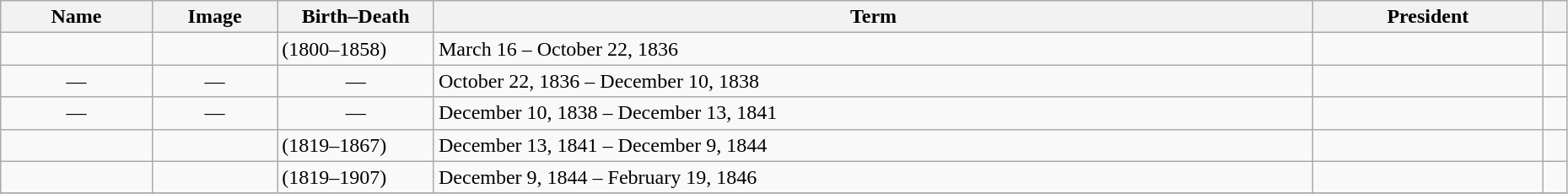<table class="wikitable sortable" style="width:98%">
<tr>
<th scope="col" width =>Name</th>
<th scope="col" width = 8% class="unsortable">Image</th>
<th scope="col" width = 10% class="unsortable">Birth–Death</th>
<th scope="col" width =class="unsortable">Term</th>
<th scope="col" width =>President</th>
<th scope="col" class="unsortable"></th>
</tr>
<tr>
<td scope="row"></td>
<td></td>
<td>(1800–1858)</td>
<td>March 16 – October 22, 1836</td>
<td></td>
<td></td>
</tr>
<tr>
<td scope="row" align="center">—</td>
<td align="center">—</td>
<td align="center">—</td>
<td>October 22, 1836 – December 10, 1838</td>
<td></td>
<td></td>
</tr>
<tr>
<td scope="row" align="center">—</td>
<td align="center">—</td>
<td align="center">—</td>
<td>December 10, 1838 – December 13, 1841</td>
<td></td>
<td></td>
</tr>
<tr>
<td scope="row"></td>
<td></td>
<td>(1819–1867)</td>
<td>December 13, 1841 – December 9, 1844</td>
<td></td>
<td></td>
</tr>
<tr>
<td scope="row"></td>
<td></td>
<td>(1819–1907)</td>
<td>December 9, 1844 – February 19, 1846</td>
<td></td>
<td></td>
</tr>
<tr>
</tr>
</table>
